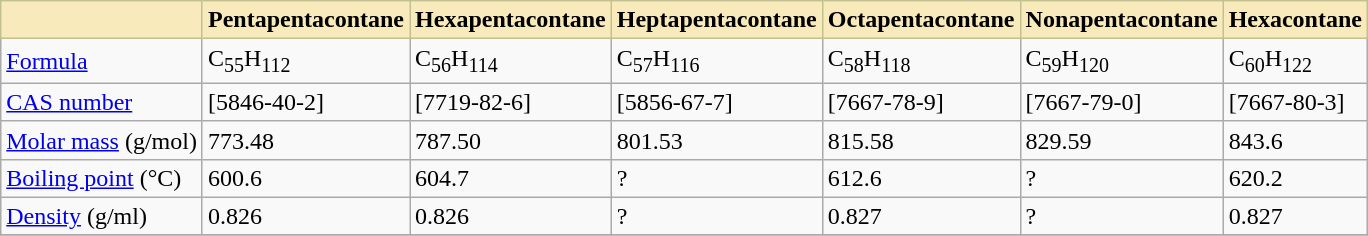<table class="wikitable" border="1" style="float: center; clear: center; margin: 0 0 1em 1em; border-collapse: collapse;">
<tr>
<th cellspacing="3" style="border: 1px solid #C0C090; background-color: #F8EABA; margin-bottom: 3px;"></th>
<th cellspacing="3" style="border: 1px solid #C0C090; background-color: #F8EABA; margin-bottom: 3px;">Pentapentacontane</th>
<th cellspacing="3" style="border: 1px solid #C0C090; background-color: #F8EABA; margin-bottom: 3px;">Hexapentacontane</th>
<th cellspacing="3" style="border: 1px solid #C0C090; background-color: #F8EABA; margin-bottom: 3px;">Heptapentacontane</th>
<th cellspacing="3" style="border: 1px solid #C0C090; background-color: #F8EABA; margin-bottom: 3px;">Octapentacontane</th>
<th cellspacing="3" style="border: 1px solid #C0C090; background-color: #F8EABA; margin-bottom: 3px;">Nonapentacontane</th>
<th cellspacing="3" style="border: 1px solid #C0C090; background-color: #F8EABA; margin-bottom: 3px;">Hexacontane</th>
</tr>
<tr>
<td><a href='#'>Formula</a></td>
<td>C<sub>55</sub>H<sub>112</sub></td>
<td>C<sub>56</sub>H<sub>114</sub></td>
<td>C<sub>57</sub>H<sub>116</sub></td>
<td>C<sub>58</sub>H<sub>118</sub></td>
<td>C<sub>59</sub>H<sub>120</sub></td>
<td>C<sub>60</sub>H<sub>122</sub></td>
</tr>
<tr>
<td><a href='#'>CAS number</a></td>
<td>[5846-40-2]</td>
<td>[7719-82-6]</td>
<td>[5856-67-7]</td>
<td>[7667-78-9]</td>
<td>[7667-79-0]</td>
<td>[7667-80-3]</td>
</tr>
<tr>
<td><a href='#'>Molar mass</a> (g/mol)</td>
<td>773.48</td>
<td>787.50</td>
<td>801.53</td>
<td>815.58</td>
<td>829.59</td>
<td>843.6</td>
</tr>
<tr>
<td><a href='#'>Boiling point</a> (°C)</td>
<td>600.6</td>
<td>604.7</td>
<td>?</td>
<td>612.6</td>
<td>?</td>
<td>620.2</td>
</tr>
<tr>
<td><a href='#'>Density</a> (g/ml)</td>
<td>0.826</td>
<td>0.826</td>
<td>?</td>
<td>0.827</td>
<td>?</td>
<td>0.827</td>
</tr>
<tr>
</tr>
</table>
